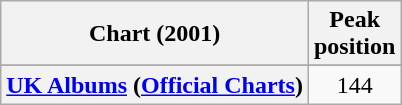<table class="wikitable sortable plainrowheaders">
<tr>
<th scope="col">Chart (2001)</th>
<th scope="col">Peak<br>position</th>
</tr>
<tr>
</tr>
<tr>
</tr>
<tr>
</tr>
<tr>
</tr>
<tr>
</tr>
<tr>
</tr>
<tr>
<th scope="row"><a href='#'>UK Albums</a> (<a href='#'>Official Charts</a>)</th>
<td align="center">144</td>
</tr>
</table>
